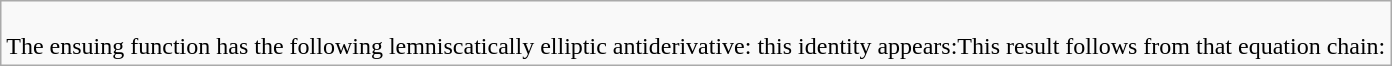<table class="wikitable">
<tr>
<td><br>The ensuing function has the following lemniscatically elliptic antiderivative: this identity appears:This result follows from that equation chain:</td>
</tr>
</table>
